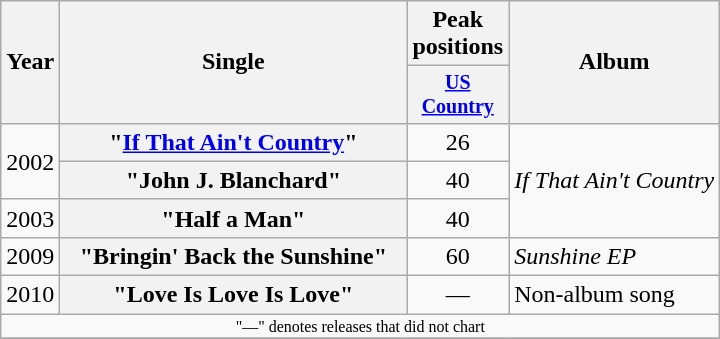<table class="wikitable plainrowheaders" style="text-align:center;">
<tr>
<th rowspan="2">Year</th>
<th rowspan="2" style="width:14em;">Single</th>
<th colspan="1">Peak positions</th>
<th rowspan="2">Album</th>
</tr>
<tr style="font-size:smaller;">
<th width="60"><a href='#'>US Country</a></th>
</tr>
<tr>
<td rowspan="2">2002</td>
<th scope="row">"<a href='#'>If That Ain't Country</a>"</th>
<td>26</td>
<td align="left" rowspan="3"><em>If That Ain't Country</em></td>
</tr>
<tr>
<th scope="row">"John J. Blanchard"</th>
<td>40</td>
</tr>
<tr>
<td>2003</td>
<th scope="row">"Half a Man"</th>
<td>40</td>
</tr>
<tr>
<td>2009</td>
<th scope="row">"Bringin' Back the Sunshine"</th>
<td>60</td>
<td align="left"><em>Sunshine EP</em></td>
</tr>
<tr>
<td>2010</td>
<th scope="row">"Love Is Love Is Love"</th>
<td>—</td>
<td align="left">Non-album song</td>
</tr>
<tr>
<td colspan="4" style="font-size:8pt">"—" denotes releases that did not chart</td>
</tr>
<tr>
</tr>
</table>
